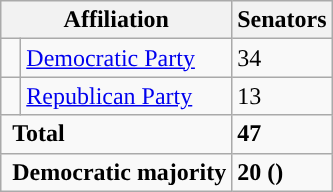<table class="wikitable">
<tr>
<th colspan="2">Affiliation</th>
<th>Senators</th>
</tr>
<tr>
<td style="background-color:"> </td>
<td><a href='#'>Democratic Party</a></td>
<td>34</td>
</tr>
<tr>
<td style="background-color:"> </td>
<td><a href='#'>Republican Party</a></td>
<td>13</td>
</tr>
<tr>
<td colspan="2" rowspan="1"> <strong>Total</strong><br></td>
<td><strong>47</strong></td>
</tr>
<tr>
<td colspan="2" rowspan="1"> <strong>Democratic majority</strong><br></td>
<td><strong>20 ()</strong></td>
</tr>
</table>
